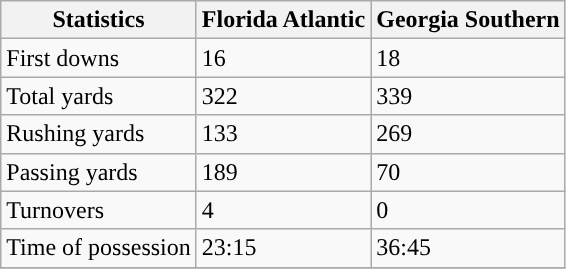<table class="wikitable">
<tr>
<th>Statistics</th>
<th>Florida Atlantic</th>
<th>Georgia Southern</th>
</tr>
<tr>
<td>First downs</td>
<td>16</td>
<td>18</td>
</tr>
<tr>
<td>Total yards</td>
<td>322</td>
<td>339</td>
</tr>
<tr>
<td>Rushing yards</td>
<td>133</td>
<td>269</td>
</tr>
<tr>
<td>Passing yards</td>
<td>189</td>
<td>70</td>
</tr>
<tr>
<td>Turnovers</td>
<td>4</td>
<td>0</td>
</tr>
<tr>
<td>Time of possession</td>
<td>23:15</td>
<td>36:45</td>
</tr>
<tr>
</tr>
</table>
